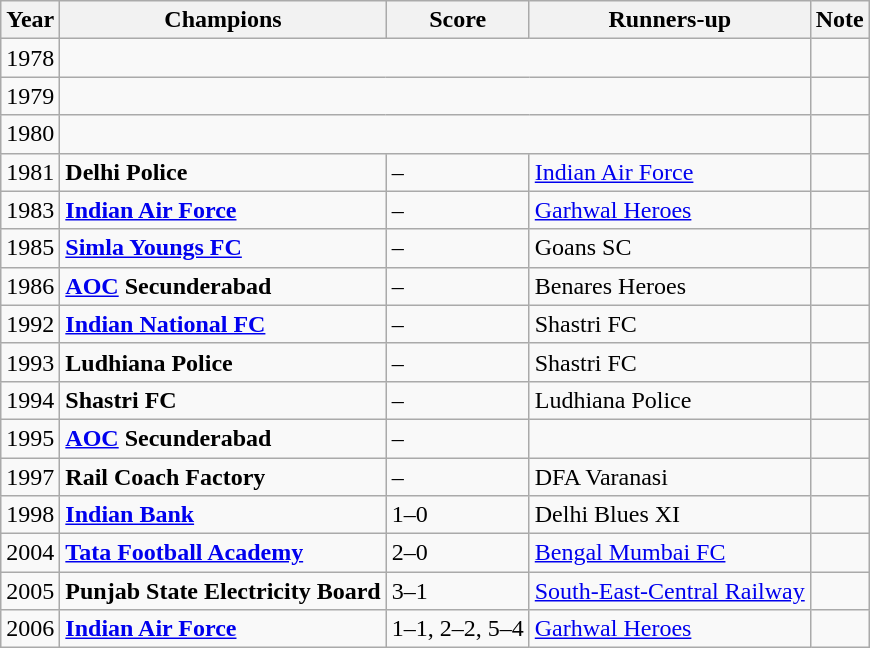<table class="wikitable">
<tr>
<th>Year</th>
<th>Champions</th>
<th>Score</th>
<th>Runners-up</th>
<th>Note</th>
</tr>
<tr>
<td>1978</td>
<td colspan="3" style="text-align:center;"></td>
<td></td>
</tr>
<tr>
<td>1979</td>
<td colspan="3" style="text-align:center;"></td>
<td></td>
</tr>
<tr>
<td>1980</td>
<td colspan="3" style="text-align:center;"></td>
<td></td>
</tr>
<tr>
<td>1981</td>
<td><strong>Delhi Police</strong></td>
<td>–</td>
<td><a href='#'>Indian Air Force</a></td>
<td></td>
</tr>
<tr>
<td>1983</td>
<td><strong><a href='#'>Indian Air Force</a></strong></td>
<td>–</td>
<td><a href='#'>Garhwal Heroes</a></td>
<td></td>
</tr>
<tr>
<td>1985</td>
<td><strong><a href='#'>Simla Youngs FC</a></strong></td>
<td>–</td>
<td>Goans SC</td>
<td></td>
</tr>
<tr>
<td>1986</td>
<td><strong><a href='#'>AOC</a> Secunderabad</strong></td>
<td>–</td>
<td>Benares Heroes</td>
<td></td>
</tr>
<tr>
<td>1992</td>
<td><strong><a href='#'>Indian National FC</a></strong></td>
<td>–</td>
<td>Shastri FC</td>
<td></td>
</tr>
<tr>
<td>1993</td>
<td><strong>Ludhiana Police</strong></td>
<td>–</td>
<td>Shastri FC</td>
<td></td>
</tr>
<tr>
<td>1994</td>
<td><strong>Shastri FC</strong></td>
<td>–</td>
<td>Ludhiana Police</td>
<td></td>
</tr>
<tr>
<td>1995</td>
<td><strong><a href='#'>AOC</a> Secunderabad</strong></td>
<td>–</td>
<td></td>
<td></td>
</tr>
<tr>
<td>1997</td>
<td><strong>Rail Coach Factory</strong></td>
<td>–</td>
<td>DFA Varanasi</td>
<td></td>
</tr>
<tr>
<td>1998</td>
<td><strong><a href='#'>Indian Bank</a></strong></td>
<td>1–0</td>
<td>Delhi Blues XI</td>
<td></td>
</tr>
<tr>
<td>2004</td>
<td><strong><a href='#'>Tata Football Academy</a></strong></td>
<td>2–0</td>
<td><a href='#'>Bengal Mumbai FC</a></td>
<td></td>
</tr>
<tr>
<td>2005</td>
<td><strong>Punjab State Electricity Board</strong></td>
<td>3–1</td>
<td><a href='#'>South-East-Central Railway</a></td>
<td></td>
</tr>
<tr>
<td>2006</td>
<td><strong><a href='#'>Indian Air Force</a></strong></td>
<td>1–1, 2–2, 5–4 </td>
<td><a href='#'>Garhwal Heroes</a></td>
<td></td>
</tr>
</table>
